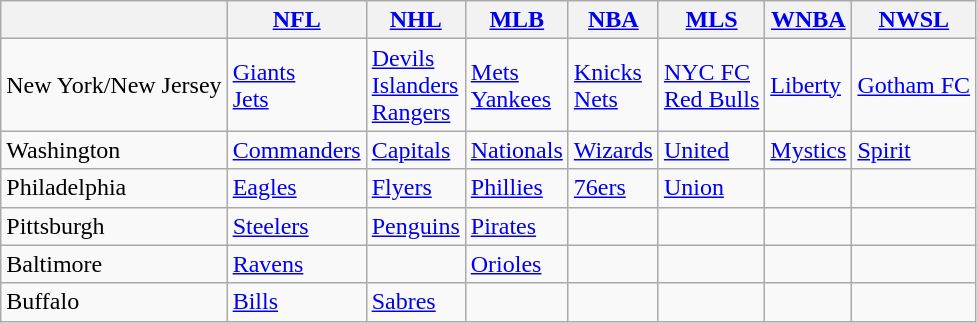<table class="wikitable">
<tr>
<th></th>
<th><a href='#'>NFL</a></th>
<th><a href='#'>NHL</a></th>
<th><a href='#'>MLB</a></th>
<th><a href='#'>NBA</a></th>
<th><a href='#'>MLS</a></th>
<th><a href='#'>WNBA</a></th>
<th><a href='#'>NWSL</a></th>
</tr>
<tr>
<td>New York/New Jersey</td>
<td><a href='#'>Giants</a><br><a href='#'>Jets</a></td>
<td><a href='#'>Devils</a><br><a href='#'>Islanders</a><br><a href='#'>Rangers</a></td>
<td><a href='#'>Mets</a><br><a href='#'>Yankees</a></td>
<td><a href='#'>Knicks</a><br><a href='#'>Nets</a></td>
<td><a href='#'>NYC FC</a><br><a href='#'>Red Bulls</a></td>
<td><a href='#'>Liberty</a></td>
<td><a href='#'>Gotham FC</a></td>
</tr>
<tr>
<td>Washington</td>
<td><a href='#'>Commanders</a></td>
<td><a href='#'>Capitals</a></td>
<td><a href='#'>Nationals</a></td>
<td><a href='#'>Wizards</a></td>
<td><a href='#'>United</a></td>
<td><a href='#'>Mystics</a></td>
<td><a href='#'>Spirit</a></td>
</tr>
<tr>
<td>Philadelphia</td>
<td><a href='#'>Eagles</a></td>
<td><a href='#'>Flyers</a></td>
<td><a href='#'>Phillies</a></td>
<td><a href='#'>76ers</a></td>
<td><a href='#'>Union</a></td>
<td></td>
<td></td>
</tr>
<tr>
<td>Pittsburgh</td>
<td><a href='#'>Steelers</a></td>
<td><a href='#'>Penguins</a></td>
<td><a href='#'>Pirates</a></td>
<td></td>
<td></td>
<td></td>
<td></td>
</tr>
<tr>
<td>Baltimore</td>
<td><a href='#'>Ravens</a></td>
<td></td>
<td><a href='#'>Orioles</a></td>
<td></td>
<td></td>
<td></td>
<td></td>
</tr>
<tr>
<td>Buffalo</td>
<td><a href='#'>Bills</a></td>
<td><a href='#'>Sabres</a></td>
<td></td>
<td></td>
<td></td>
<td></td>
<td></td>
</tr>
</table>
